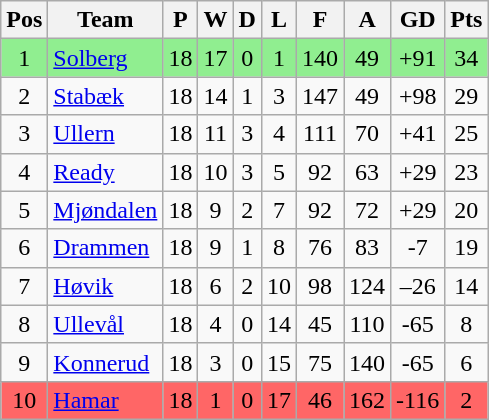<table class="wikitable sortable" style="text-align: center;">
<tr>
<th>Pos</th>
<th>Team</th>
<th>P</th>
<th>W</th>
<th>D</th>
<th>L</th>
<th>F</th>
<th>A</th>
<th>GD</th>
<th>Pts</th>
</tr>
<tr style="background:#90EE90;">
<td>1</td>
<td align="left"><a href='#'>Solberg</a></td>
<td>18</td>
<td>17</td>
<td>0</td>
<td>1</td>
<td>140</td>
<td>49</td>
<td>+91</td>
<td>34</td>
</tr>
<tr>
<td>2</td>
<td align="left"><a href='#'>Stabæk</a></td>
<td>18</td>
<td>14</td>
<td>1</td>
<td>3</td>
<td>147</td>
<td>49</td>
<td>+98</td>
<td>29</td>
</tr>
<tr>
<td>3</td>
<td align="left"><a href='#'>Ullern</a></td>
<td>18</td>
<td>11</td>
<td>3</td>
<td>4</td>
<td>111</td>
<td>70</td>
<td>+41</td>
<td>25</td>
</tr>
<tr>
<td>4</td>
<td align="left"><a href='#'>Ready</a></td>
<td>18</td>
<td>10</td>
<td>3</td>
<td>5</td>
<td>92</td>
<td>63</td>
<td>+29</td>
<td>23</td>
</tr>
<tr>
<td>5</td>
<td align="left"><a href='#'>Mjøndalen</a></td>
<td>18</td>
<td>9</td>
<td>2</td>
<td>7</td>
<td>92</td>
<td>72</td>
<td>+29</td>
<td>20</td>
</tr>
<tr>
<td>6</td>
<td align="left"><a href='#'>Drammen</a></td>
<td>18</td>
<td>9</td>
<td>1</td>
<td>8</td>
<td>76</td>
<td>83</td>
<td>-7</td>
<td>19</td>
</tr>
<tr>
<td>7</td>
<td align="left"><a href='#'>Høvik</a></td>
<td>18</td>
<td>6</td>
<td>2</td>
<td>10</td>
<td>98</td>
<td>124</td>
<td>–26</td>
<td>14</td>
</tr>
<tr>
<td>8</td>
<td align="left"><a href='#'>Ullevål</a></td>
<td>18</td>
<td>4</td>
<td>0</td>
<td>14</td>
<td>45</td>
<td>110</td>
<td>-65</td>
<td>8</td>
</tr>
<tr>
<td>9</td>
<td align="left"><a href='#'>Konnerud</a></td>
<td>18</td>
<td>3</td>
<td>0</td>
<td>15</td>
<td>75</td>
<td>140</td>
<td>-65</td>
<td>6</td>
</tr>
<tr style="background: #FF6666">
<td>10</td>
<td align="left"><a href='#'>Hamar</a></td>
<td>18</td>
<td>1</td>
<td>0</td>
<td>17</td>
<td>46</td>
<td>162</td>
<td>-116</td>
<td>2</td>
</tr>
</table>
